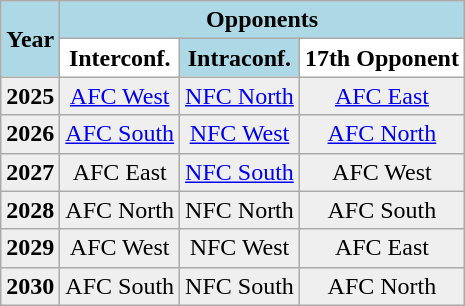<table class="wikitable" style="text-align:center;">
<tr>
<th rowspan=2 style=background:lightblue>Year</th>
<th colspan="3" style=background:lightblue>Opponents</th>
</tr>
<tr>
<th style=background:white>Interconf.</th>
<th style=background:lightblue>Intraconf.</th>
<th style=background:white>17th Opponent</th>
</tr>
<tr style="background:#efefef;">
<td><strong>2025</strong></td>
<td><a href='#'>AFC West</a></td>
<td><a href='#'>NFC North</a></td>
<td><a href='#'>AFC East</a><br></td>
</tr>
<tr style="background:#efefef;">
<td><strong>2026</strong></td>
<td><a href='#'>AFC South</a></td>
<td><a href='#'>NFC West</a></td>
<td><a href='#'>AFC North</a><br></td>
</tr>
<tr style="background:#efefef;">
<td><strong>2027</strong></td>
<td>AFC East</td>
<td><a href='#'>NFC South</a></td>
<td>AFC West<br></td>
</tr>
<tr style="background:#efefef;">
<td><strong>2028</strong></td>
<td>AFC North</td>
<td>NFC North</td>
<td>AFC South<br></td>
</tr>
<tr style="background:#efefef;">
<td><strong>2029</strong></td>
<td>AFC West</td>
<td>NFC West</td>
<td>AFC East<br></td>
</tr>
<tr style="background:#efefef;">
<td><strong>2030</strong></td>
<td>AFC South</td>
<td>NFC South</td>
<td>AFC North<br></td>
</tr>
</table>
